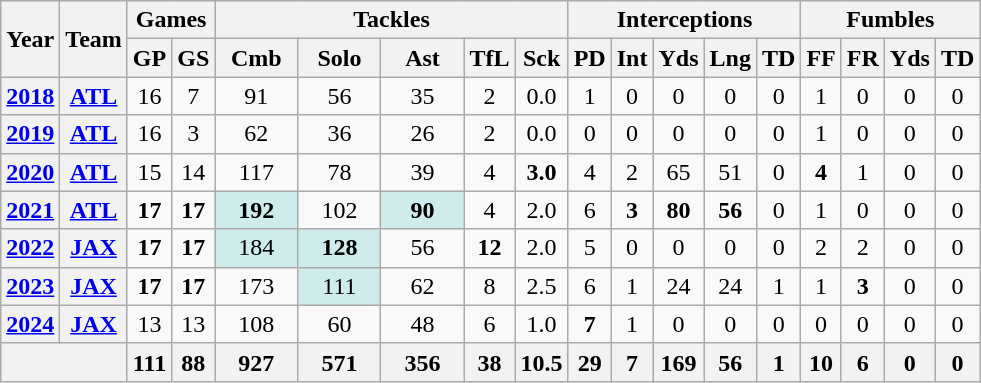<table class="wikitable" style="text-align:center;">
<tr>
<th rowspan="2">Year</th>
<th rowspan="2">Team</th>
<th colspan="2">Games</th>
<th colspan="5">Tackles</th>
<th colspan="5">Interceptions</th>
<th colspan="4">Fumbles</th>
</tr>
<tr>
<th>GP</th>
<th>GS</th>
<th>Cmb</th>
<th>Solo</th>
<th>Ast</th>
<th>TfL</th>
<th>Sck</th>
<th>PD</th>
<th>Int</th>
<th>Yds</th>
<th>Lng</th>
<th>TD</th>
<th>FF</th>
<th>FR</th>
<th>Yds</th>
<th>TD</th>
</tr>
<tr>
<th><a href='#'>2018</a></th>
<th><a href='#'>ATL</a></th>
<td>16</td>
<td>7</td>
<td>91</td>
<td>56</td>
<td>35</td>
<td>2</td>
<td>0.0</td>
<td>1</td>
<td>0</td>
<td>0</td>
<td>0</td>
<td>0</td>
<td>1</td>
<td>0</td>
<td>0</td>
<td>0</td>
</tr>
<tr>
<th><a href='#'>2019</a></th>
<th><a href='#'>ATL</a></th>
<td>16</td>
<td>3</td>
<td>62</td>
<td>36</td>
<td>26</td>
<td>2</td>
<td>0.0</td>
<td>0</td>
<td>0</td>
<td>0</td>
<td>0</td>
<td>0</td>
<td>1</td>
<td>0</td>
<td>0</td>
<td>0</td>
</tr>
<tr>
<th><a href='#'>2020</a></th>
<th><a href='#'>ATL</a></th>
<td>15</td>
<td>14</td>
<td>117</td>
<td>78</td>
<td>39</td>
<td>4</td>
<td><strong>3.0</strong></td>
<td>4</td>
<td>2</td>
<td>65</td>
<td>51</td>
<td>0</td>
<td><strong>4</strong></td>
<td>1</td>
<td>0</td>
<td>0</td>
</tr>
<tr>
<th><a href='#'>2021</a></th>
<th><a href='#'>ATL</a></th>
<td><strong>17</strong></td>
<td><strong>17</strong></td>
<td style="background:#cfecec; width:3em;"><strong>192</strong></td>
<td>102</td>
<td style="background:#cfecec; width:3em;"><strong>90</strong></td>
<td>4</td>
<td>2.0</td>
<td>6</td>
<td><strong>3</strong></td>
<td><strong>80</strong></td>
<td><strong>56</strong></td>
<td>0</td>
<td>1</td>
<td>0</td>
<td>0</td>
<td>0</td>
</tr>
<tr>
<th><a href='#'>2022</a></th>
<th><a href='#'>JAX</a></th>
<td><strong>17</strong></td>
<td><strong>17</strong></td>
<td style="background:#cfecec; width:3em;">184</td>
<td style="background:#cfecec; width:3em;"><strong>128</strong></td>
<td>56</td>
<td><strong>12</strong></td>
<td>2.0</td>
<td>5</td>
<td>0</td>
<td>0</td>
<td>0</td>
<td>0</td>
<td>2</td>
<td>2</td>
<td>0</td>
<td>0</td>
</tr>
<tr>
<th><a href='#'>2023</a></th>
<th><a href='#'>JAX</a></th>
<td><strong>17</strong></td>
<td><strong>17</strong></td>
<td>173</td>
<td style="background:#cfecec; width:3em;">111</td>
<td>62</td>
<td>8</td>
<td>2.5</td>
<td>6</td>
<td>1</td>
<td>24</td>
<td>24</td>
<td>1</td>
<td>1</td>
<td><strong>3</strong></td>
<td>0</td>
<td>0</td>
</tr>
<tr>
<th><a href='#'>2024</a></th>
<th><a href='#'>JAX</a></th>
<td>13</td>
<td>13</td>
<td>108</td>
<td>60</td>
<td>48</td>
<td>6</td>
<td>1.0</td>
<td><strong>7</strong></td>
<td>1</td>
<td>0</td>
<td>0</td>
<td>0</td>
<td>0</td>
<td>0</td>
<td>0</td>
<td>0</td>
</tr>
<tr>
<th colspan="2"></th>
<th>111</th>
<th>88</th>
<th>927</th>
<th>571</th>
<th>356</th>
<th>38</th>
<th>10.5</th>
<th>29</th>
<th>7</th>
<th>169</th>
<th>56</th>
<th>1</th>
<th>10</th>
<th>6</th>
<th>0</th>
<th>0</th>
</tr>
</table>
